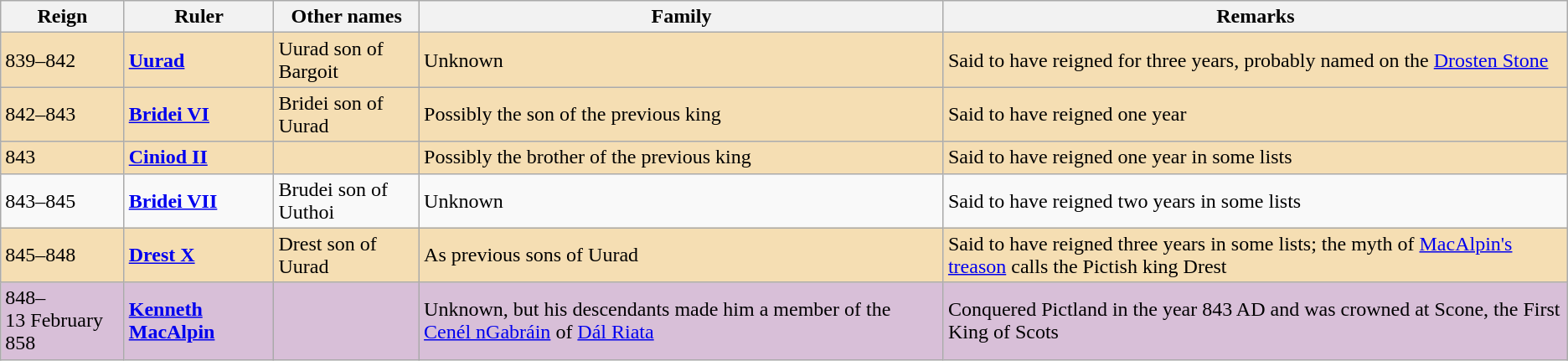<table class="wikitable">
<tr>
<th>Reign</th>
<th>Ruler</th>
<th>Other names</th>
<th>Family</th>
<th>Remarks</th>
</tr>
<tr bgcolor="#F5DEB3">
<td>839–842</td>
<td><strong><a href='#'>Uurad</a></strong></td>
<td>Uurad son of Bargoit</td>
<td>Unknown</td>
<td>Said to have reigned for three years, probably named on the <a href='#'>Drosten Stone</a></td>
</tr>
<tr bgcolor="#F5DEB3">
<td>842–843</td>
<td><strong><a href='#'>Bridei VI</a></strong></td>
<td>Bridei son of Uurad</td>
<td>Possibly the son of the previous king</td>
<td>Said to have reigned one year</td>
</tr>
<tr bgcolor="#F5DEB3">
<td>843</td>
<td><strong><a href='#'>Ciniod II</a></strong></td>
<td></td>
<td>Possibly the brother of the previous king</td>
<td>Said to have reigned one year in some lists</td>
</tr>
<tr>
<td>843–845</td>
<td><strong><a href='#'>Bridei VII</a></strong></td>
<td>Brudei son of Uuthoi</td>
<td>Unknown</td>
<td>Said to have reigned two years in some lists</td>
</tr>
<tr bgcolor="#F5DEB3">
<td>845–848</td>
<td><strong><a href='#'>Drest X</a></strong></td>
<td>Drest son of Uurad</td>
<td>As previous sons of Uurad</td>
<td>Said to have reigned three years in some lists; the myth of <a href='#'>MacAlpin's treason</a> calls the Pictish king Drest</td>
</tr>
<tr bgcolor="#D8BFD8">
<td>848–<br>13 February 858</td>
<td><strong><a href='#'>Kenneth MacAlpin</a></strong></td>
<td><br><br></td>
<td>Unknown, but his descendants made him a member of the <a href='#'>Cenél nGabráin</a> of <a href='#'>Dál Riata</a></td>
<td>Conquered Pictland in the year 843 AD and was crowned at Scone, the First King of Scots</td>
</tr>
</table>
